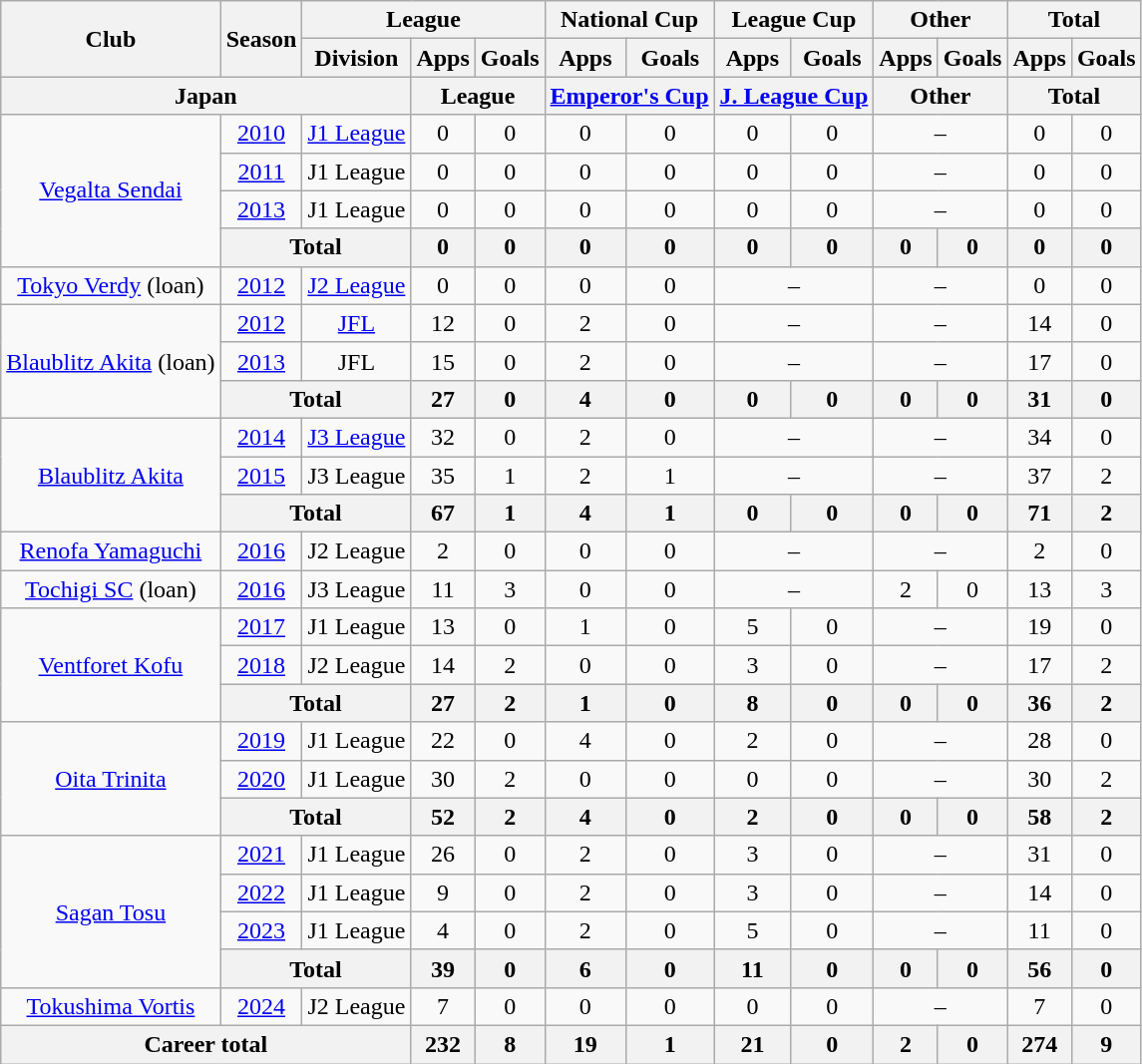<table class="wikitable" style="text-align:center">
<tr>
<th rowspan=2>Club</th>
<th rowspan=2>Season</th>
<th colspan=3>League</th>
<th colspan=2>National Cup</th>
<th colspan=2>League Cup</th>
<th colspan=2>Other</th>
<th colspan=2>Total</th>
</tr>
<tr>
<th>Division</th>
<th>Apps</th>
<th>Goals</th>
<th>Apps</th>
<th>Goals</th>
<th>Apps</th>
<th>Goals</th>
<th>Apps</th>
<th>Goals</th>
<th>Apps</th>
<th>Goals</th>
</tr>
<tr>
<th colspan=3>Japan</th>
<th colspan=2>League</th>
<th colspan=2><a href='#'>Emperor's Cup</a></th>
<th colspan=2><a href='#'>J. League Cup</a></th>
<th colspan=2>Other</th>
<th colspan=2>Total</th>
</tr>
<tr>
<td rowspan="4"><a href='#'>Vegalta Sendai</a></td>
<td><a href='#'>2010</a></td>
<td><a href='#'>J1 League</a></td>
<td>0</td>
<td>0</td>
<td>0</td>
<td>0</td>
<td>0</td>
<td>0</td>
<td colspan="2">–</td>
<td>0</td>
<td>0</td>
</tr>
<tr>
<td><a href='#'>2011</a></td>
<td>J1 League</td>
<td>0</td>
<td>0</td>
<td>0</td>
<td>0</td>
<td>0</td>
<td>0</td>
<td colspan="2">–</td>
<td>0</td>
<td>0</td>
</tr>
<tr>
<td><a href='#'>2013</a></td>
<td>J1 League</td>
<td>0</td>
<td>0</td>
<td>0</td>
<td>0</td>
<td>0</td>
<td>0</td>
<td colspan="2">–</td>
<td>0</td>
<td>0</td>
</tr>
<tr>
<th colspan="2">Total</th>
<th>0</th>
<th>0</th>
<th>0</th>
<th>0</th>
<th>0</th>
<th>0</th>
<th>0</th>
<th>0</th>
<th>0</th>
<th>0</th>
</tr>
<tr>
<td><a href='#'>Tokyo Verdy</a> (loan)</td>
<td><a href='#'>2012</a></td>
<td><a href='#'>J2 League</a></td>
<td>0</td>
<td>0</td>
<td>0</td>
<td>0</td>
<td colspan="2">–</td>
<td colspan="2">–</td>
<td>0</td>
<td>0</td>
</tr>
<tr>
<td rowspan="3"><a href='#'>Blaublitz Akita</a> (loan)</td>
<td><a href='#'>2012</a></td>
<td><a href='#'>JFL</a></td>
<td>12</td>
<td>0</td>
<td>2</td>
<td>0</td>
<td colspan="2">–</td>
<td colspan="2">–</td>
<td>14</td>
<td>0</td>
</tr>
<tr>
<td><a href='#'>2013</a></td>
<td>JFL</td>
<td>15</td>
<td>0</td>
<td>2</td>
<td>0</td>
<td colspan="2">–</td>
<td colspan="2">–</td>
<td>17</td>
<td>0</td>
</tr>
<tr>
<th colspan="2">Total</th>
<th>27</th>
<th>0</th>
<th>4</th>
<th>0</th>
<th>0</th>
<th>0</th>
<th>0</th>
<th>0</th>
<th>31</th>
<th>0</th>
</tr>
<tr>
<td rowspan="3"><a href='#'>Blaublitz Akita</a></td>
<td><a href='#'>2014</a></td>
<td><a href='#'>J3 League</a></td>
<td>32</td>
<td>0</td>
<td>2</td>
<td>0</td>
<td colspan="2">–</td>
<td colspan="2">–</td>
<td>34</td>
<td>0</td>
</tr>
<tr>
<td><a href='#'>2015</a></td>
<td>J3 League</td>
<td>35</td>
<td>1</td>
<td>2</td>
<td>1</td>
<td colspan="2">–</td>
<td colspan="2">–</td>
<td>37</td>
<td>2</td>
</tr>
<tr>
<th colspan="2">Total</th>
<th>67</th>
<th>1</th>
<th>4</th>
<th>1</th>
<th>0</th>
<th>0</th>
<th>0</th>
<th>0</th>
<th>71</th>
<th>2</th>
</tr>
<tr>
<td><a href='#'>Renofa Yamaguchi</a></td>
<td><a href='#'>2016</a></td>
<td>J2 League</td>
<td>2</td>
<td>0</td>
<td>0</td>
<td>0</td>
<td colspan="2">–</td>
<td colspan="2">–</td>
<td>2</td>
<td>0</td>
</tr>
<tr>
<td><a href='#'>Tochigi SC</a> (loan)</td>
<td><a href='#'>2016</a></td>
<td>J3 League</td>
<td>11</td>
<td>3</td>
<td>0</td>
<td>0</td>
<td colspan="2">–</td>
<td>2</td>
<td>0</td>
<td>13</td>
<td>3</td>
</tr>
<tr>
<td rowspan="3"><a href='#'>Ventforet Kofu</a></td>
<td><a href='#'>2017</a></td>
<td>J1 League</td>
<td>13</td>
<td>0</td>
<td>1</td>
<td>0</td>
<td>5</td>
<td>0</td>
<td colspan="2">–</td>
<td>19</td>
<td>0</td>
</tr>
<tr>
<td><a href='#'>2018</a></td>
<td>J2 League</td>
<td>14</td>
<td>2</td>
<td>0</td>
<td>0</td>
<td>3</td>
<td>0</td>
<td colspan="2">–</td>
<td>17</td>
<td>2</td>
</tr>
<tr>
<th colspan="2">Total</th>
<th>27</th>
<th>2</th>
<th>1</th>
<th>0</th>
<th>8</th>
<th>0</th>
<th>0</th>
<th>0</th>
<th>36</th>
<th>2</th>
</tr>
<tr>
<td rowspan="3"><a href='#'>Oita Trinita</a></td>
<td><a href='#'>2019</a></td>
<td>J1 League</td>
<td>22</td>
<td>0</td>
<td>4</td>
<td>0</td>
<td>2</td>
<td>0</td>
<td colspan="2">–</td>
<td>28</td>
<td>0</td>
</tr>
<tr>
<td><a href='#'>2020</a></td>
<td>J1 League</td>
<td>30</td>
<td>2</td>
<td>0</td>
<td>0</td>
<td>0</td>
<td>0</td>
<td colspan="2">–</td>
<td>30</td>
<td>2</td>
</tr>
<tr>
<th colspan="2">Total</th>
<th>52</th>
<th>2</th>
<th>4</th>
<th>0</th>
<th>2</th>
<th>0</th>
<th>0</th>
<th>0</th>
<th>58</th>
<th>2</th>
</tr>
<tr>
<td rowspan="4"><a href='#'>Sagan Tosu</a></td>
<td><a href='#'>2021</a></td>
<td>J1 League</td>
<td>26</td>
<td>0</td>
<td>2</td>
<td>0</td>
<td>3</td>
<td>0</td>
<td colspan="2">–</td>
<td>31</td>
<td>0</td>
</tr>
<tr>
<td><a href='#'>2022</a></td>
<td>J1 League</td>
<td>9</td>
<td>0</td>
<td>2</td>
<td>0</td>
<td>3</td>
<td>0</td>
<td colspan="2">–</td>
<td>14</td>
<td>0</td>
</tr>
<tr>
<td><a href='#'>2023</a></td>
<td>J1 League</td>
<td>4</td>
<td>0</td>
<td>2</td>
<td>0</td>
<td>5</td>
<td>0</td>
<td colspan="2">–</td>
<td>11</td>
<td>0</td>
</tr>
<tr>
<th colspan="2">Total</th>
<th>39</th>
<th>0</th>
<th>6</th>
<th>0</th>
<th>11</th>
<th>0</th>
<th>0</th>
<th>0</th>
<th>56</th>
<th>0</th>
</tr>
<tr>
<td><a href='#'>Tokushima Vortis</a></td>
<td><a href='#'>2024</a></td>
<td>J2 League</td>
<td>7</td>
<td>0</td>
<td>0</td>
<td>0</td>
<td>0</td>
<td>0</td>
<td colspan="2">–</td>
<td>7</td>
<td>0</td>
</tr>
<tr>
<th colspan=3>Career total</th>
<th>232</th>
<th>8</th>
<th>19</th>
<th>1</th>
<th>21</th>
<th>0</th>
<th>2</th>
<th>0</th>
<th>274</th>
<th>9</th>
</tr>
</table>
